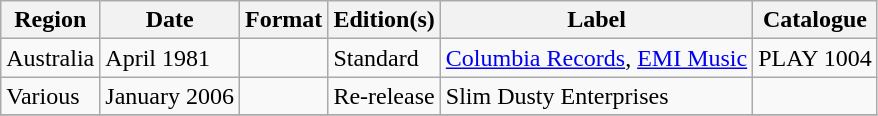<table class="wikitable plainrowheaders">
<tr>
<th scope="col">Region</th>
<th scope="col">Date</th>
<th scope="col">Format</th>
<th scope="col">Edition(s)</th>
<th scope="col">Label</th>
<th scope="col">Catalogue</th>
</tr>
<tr>
<td>Australia</td>
<td>April 1981</td>
<td></td>
<td>Standard</td>
<td><a href='#'>Columbia Records</a>, <a href='#'>EMI Music</a></td>
<td>PLAY 1004</td>
</tr>
<tr>
<td>Various</td>
<td>January 2006</td>
<td></td>
<td>Re-release</td>
<td>Slim Dusty Enterprises</td>
<td></td>
</tr>
<tr>
</tr>
</table>
